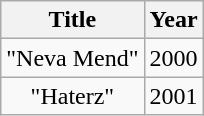<table class="wikitable plainrowheaders" style="text-align:center;" border="1">
<tr>
<th>Title</th>
<th>Year</th>
</tr>
<tr>
<td>"Neva Mend"</td>
<td>2000</td>
</tr>
<tr>
<td>"Haterz"</td>
<td>2001</td>
</tr>
</table>
